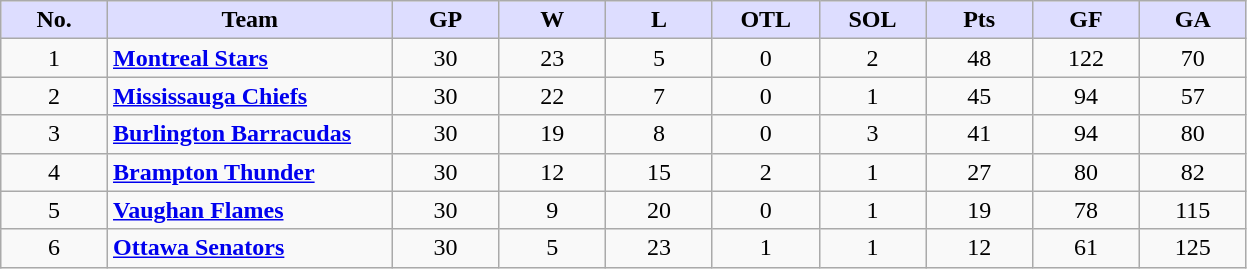<table class="wikitable sortable">
<tr>
<th style="background:#ddf; width:7.5%;" title="Division rank">No.</th>
<th style="background:#ddf; width:20%;">Team</th>
<th style="background:#ddf; width:7.5%;" title="Games played" class="unsortable">GP</th>
<th style="background:#ddf; width:7.5%;" title="Wins">W</th>
<th style="background:#ddf; width:7.5%;" title="Losses">L</th>
<th style="background:#ddf; width:7.5%;" title="OT Loss">OTL</th>
<th style="background:#ddf; width:7.5%;" title="SO Loss">SOL</th>
<th style="background:#ddf; width:7.5%;" title="Points">Pts</th>
<th style="background:#ddf; width:7.5%;" title="Goals For">GF</th>
<th style="background:#ddf; width:7.5%;" title="Goals Against">GA</th>
</tr>
<tr align=center>
<td>1</td>
<td align=left><strong><a href='#'>Montreal Stars</a></strong></td>
<td>30</td>
<td>23</td>
<td>5</td>
<td>0</td>
<td>2</td>
<td>48</td>
<td>122</td>
<td>70</td>
</tr>
<tr align=center>
<td>2</td>
<td align=left><strong><a href='#'>Mississauga Chiefs</a></strong></td>
<td>30</td>
<td>22</td>
<td>7</td>
<td>0</td>
<td>1</td>
<td>45</td>
<td>94</td>
<td>57</td>
</tr>
<tr align=center>
<td>3</td>
<td align=left><strong><a href='#'>Burlington Barracudas</a></strong></td>
<td>30</td>
<td>19</td>
<td>8</td>
<td>0</td>
<td>3</td>
<td>41</td>
<td>94</td>
<td>80</td>
</tr>
<tr align=center>
<td>4</td>
<td align=left><strong><a href='#'>Brampton Thunder</a></strong></td>
<td>30</td>
<td>12</td>
<td>15</td>
<td>2</td>
<td>1</td>
<td>27</td>
<td>80</td>
<td>82</td>
</tr>
<tr align=center>
<td>5</td>
<td align=left><strong><a href='#'>Vaughan Flames</a></strong></td>
<td>30</td>
<td>9</td>
<td>20</td>
<td>0</td>
<td>1</td>
<td>19</td>
<td>78</td>
<td>115</td>
</tr>
<tr align=center>
<td>6</td>
<td align=left><strong><a href='#'>Ottawa Senators</a></strong></td>
<td>30</td>
<td>5</td>
<td>23</td>
<td>1</td>
<td>1</td>
<td>12</td>
<td>61</td>
<td>125</td>
</tr>
</table>
